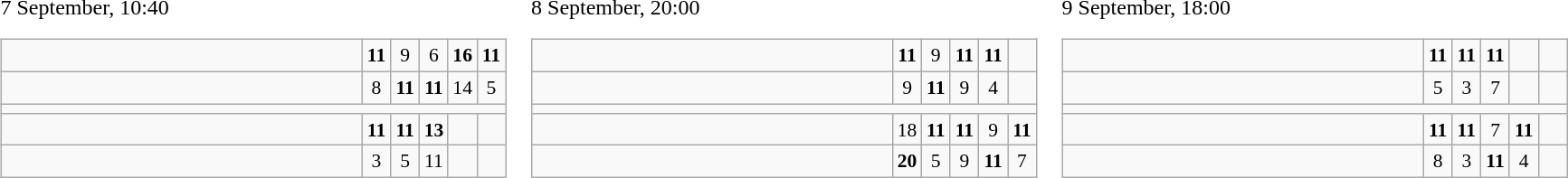<table>
<tr>
<td>7 September, 10:40<br><table class="wikitable" style="text-align:center; font-size:90%;">
<tr>
<td style="width:18em; text-align:left;"><strong></strong></td>
<td style="width:1em"><strong>11</strong></td>
<td style="width:1em">9</td>
<td style="width:1em">6</td>
<td style="width:1em"><strong>16</strong></td>
<td style="width:1em"><strong>11</strong></td>
</tr>
<tr>
<td style="text-align:left;"></td>
<td>8</td>
<td><strong>11</strong></td>
<td><strong>11</strong></td>
<td>14</td>
<td>5</td>
</tr>
<tr>
<td colspan="6"></td>
</tr>
<tr>
<td style="text-align:left;"><strong></strong></td>
<td><strong>11</strong></td>
<td><strong>11</strong></td>
<td><strong>13</strong></td>
<td></td>
<td></td>
</tr>
<tr>
<td style="text-align:left;"></td>
<td>3</td>
<td>5</td>
<td>11</td>
<td></td>
<td></td>
</tr>
</table>
</td>
<td>8 September, 20:00<br><table class="wikitable" style="text-align:center; font-size:90%;">
<tr>
<td style="width:18em; text-align:left;"><strong></strong></td>
<td style="width:1em"><strong>11</strong></td>
<td style="width:1em">9</td>
<td style="width:1em"><strong>11</strong></td>
<td style="width:1em"><strong>11</strong></td>
<td style="width:1em"></td>
</tr>
<tr>
<td style="text-align:left;"></td>
<td>9</td>
<td><strong>11</strong></td>
<td>9</td>
<td>4</td>
<td></td>
</tr>
<tr>
<td colspan="6"></td>
</tr>
<tr>
<td style="text-align:left;"><strong></strong></td>
<td>18</td>
<td><strong>11</strong></td>
<td><strong>11</strong></td>
<td>9</td>
<td><strong>11</strong></td>
</tr>
<tr>
<td style="text-align:left;"></td>
<td><strong>20</strong></td>
<td>5</td>
<td>9</td>
<td><strong>11</strong></td>
<td>7</td>
</tr>
</table>
</td>
<td>9 September, 18:00<br><table class="wikitable" style="text-align:center; font-size:90%;">
<tr>
<td style="width:18em; text-align:left;"><strong></strong></td>
<td style="width:1em"><strong>11</strong></td>
<td style="width:1em"><strong>11</strong></td>
<td style="width:1em"><strong>11</strong></td>
<td style="width:1em"></td>
<td style="width:1em"></td>
</tr>
<tr>
<td style="text-align:left;"></td>
<td>5</td>
<td>3</td>
<td>7</td>
<td></td>
<td></td>
</tr>
<tr>
<td colspan="6"></td>
</tr>
<tr>
<td style="text-align:left;"><strong></strong></td>
<td><strong>11</strong></td>
<td><strong>11</strong></td>
<td>7</td>
<td><strong>11</strong></td>
<td></td>
</tr>
<tr>
<td style="text-align:left;"></td>
<td>8</td>
<td>3</td>
<td><strong>11</strong></td>
<td>4</td>
<td></td>
</tr>
</table>
</td>
</tr>
</table>
